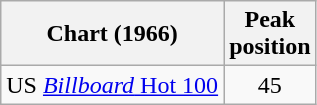<table class="wikitable sortable" border="1">
<tr>
<th>Chart (1966)</th>
<th>Peak<br>position</th>
</tr>
<tr>
<td>US <a href='#'><em>Billboard</em> Hot 100</a></td>
<td style="text-align:center;">45</td>
</tr>
</table>
